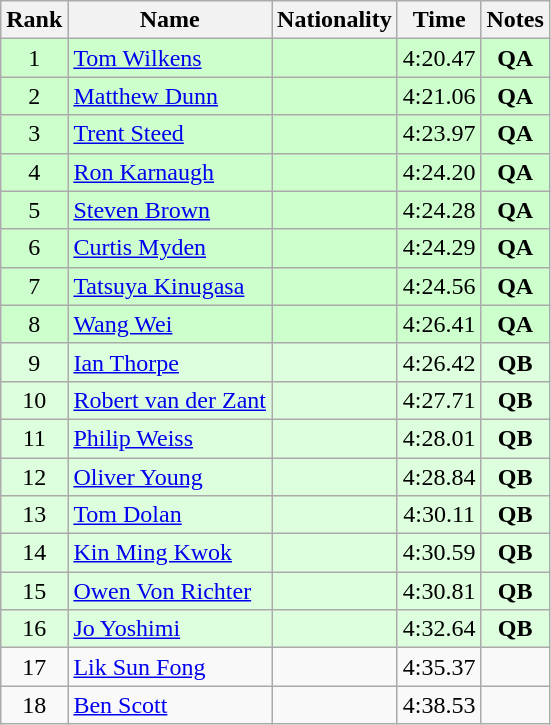<table class="wikitable sortable" style="text-align:center">
<tr>
<th>Rank</th>
<th>Name</th>
<th>Nationality</th>
<th>Time</th>
<th>Notes</th>
</tr>
<tr bgcolor=ccffcc>
<td>1</td>
<td align=left><a href='#'>Tom Wilkens</a></td>
<td align=left></td>
<td>4:20.47</td>
<td><strong>QA</strong></td>
</tr>
<tr bgcolor=ccffcc>
<td>2</td>
<td align=left><a href='#'>Matthew Dunn</a></td>
<td align=left></td>
<td>4:21.06</td>
<td><strong>QA</strong></td>
</tr>
<tr bgcolor=ccffcc>
<td>3</td>
<td align=left><a href='#'>Trent Steed</a></td>
<td align=left></td>
<td>4:23.97</td>
<td><strong>QA</strong></td>
</tr>
<tr bgcolor=ccffcc>
<td>4</td>
<td align=left><a href='#'>Ron Karnaugh</a></td>
<td align=left></td>
<td>4:24.20</td>
<td><strong>QA</strong></td>
</tr>
<tr bgcolor=ccffcc>
<td>5</td>
<td align=left><a href='#'>Steven Brown</a></td>
<td align=left></td>
<td>4:24.28</td>
<td><strong>QA</strong></td>
</tr>
<tr bgcolor=ccffcc>
<td>6</td>
<td align=left><a href='#'>Curtis Myden</a></td>
<td align=left></td>
<td>4:24.29</td>
<td><strong>QA</strong></td>
</tr>
<tr bgcolor=ccffcc>
<td>7</td>
<td align=left><a href='#'>Tatsuya Kinugasa</a></td>
<td align=left></td>
<td>4:24.56</td>
<td><strong>QA</strong></td>
</tr>
<tr bgcolor=ccffcc>
<td>8</td>
<td align=left><a href='#'>Wang Wei</a></td>
<td align=left></td>
<td>4:26.41</td>
<td><strong>QA</strong></td>
</tr>
<tr bgcolor=ddffdd>
<td>9</td>
<td align=left><a href='#'>Ian Thorpe</a></td>
<td align=left></td>
<td>4:26.42</td>
<td><strong>QB</strong></td>
</tr>
<tr bgcolor=ddffdd>
<td>10</td>
<td align=left><a href='#'>Robert van der Zant</a></td>
<td align=left></td>
<td>4:27.71</td>
<td><strong>QB</strong></td>
</tr>
<tr bgcolor=ddffdd>
<td>11</td>
<td align=left><a href='#'>Philip Weiss</a></td>
<td align=left></td>
<td>4:28.01</td>
<td><strong>QB</strong></td>
</tr>
<tr bgcolor=ddffdd>
<td>12</td>
<td align=left><a href='#'>Oliver Young</a></td>
<td align=left></td>
<td>4:28.84</td>
<td><strong>QB</strong></td>
</tr>
<tr bgcolor=ddffdd>
<td>13</td>
<td align=left><a href='#'>Tom Dolan</a></td>
<td align=left></td>
<td>4:30.11</td>
<td><strong>QB</strong></td>
</tr>
<tr bgcolor=ddffdd>
<td>14</td>
<td align=left><a href='#'>Kin Ming Kwok</a></td>
<td align=left></td>
<td>4:30.59</td>
<td><strong>QB</strong></td>
</tr>
<tr bgcolor=ddffdd>
<td>15</td>
<td align=left><a href='#'>Owen Von Richter</a></td>
<td align=left></td>
<td>4:30.81</td>
<td><strong>QB</strong></td>
</tr>
<tr bgcolor=ddffdd>
<td>16</td>
<td align=left><a href='#'>Jo Yoshimi</a></td>
<td align=left></td>
<td>4:32.64</td>
<td><strong>QB</strong></td>
</tr>
<tr>
<td>17</td>
<td align=left><a href='#'>Lik Sun Fong</a></td>
<td align=left></td>
<td>4:35.37</td>
<td></td>
</tr>
<tr>
<td>18</td>
<td align=left><a href='#'>Ben Scott</a></td>
<td align=left></td>
<td>4:38.53</td>
<td></td>
</tr>
</table>
